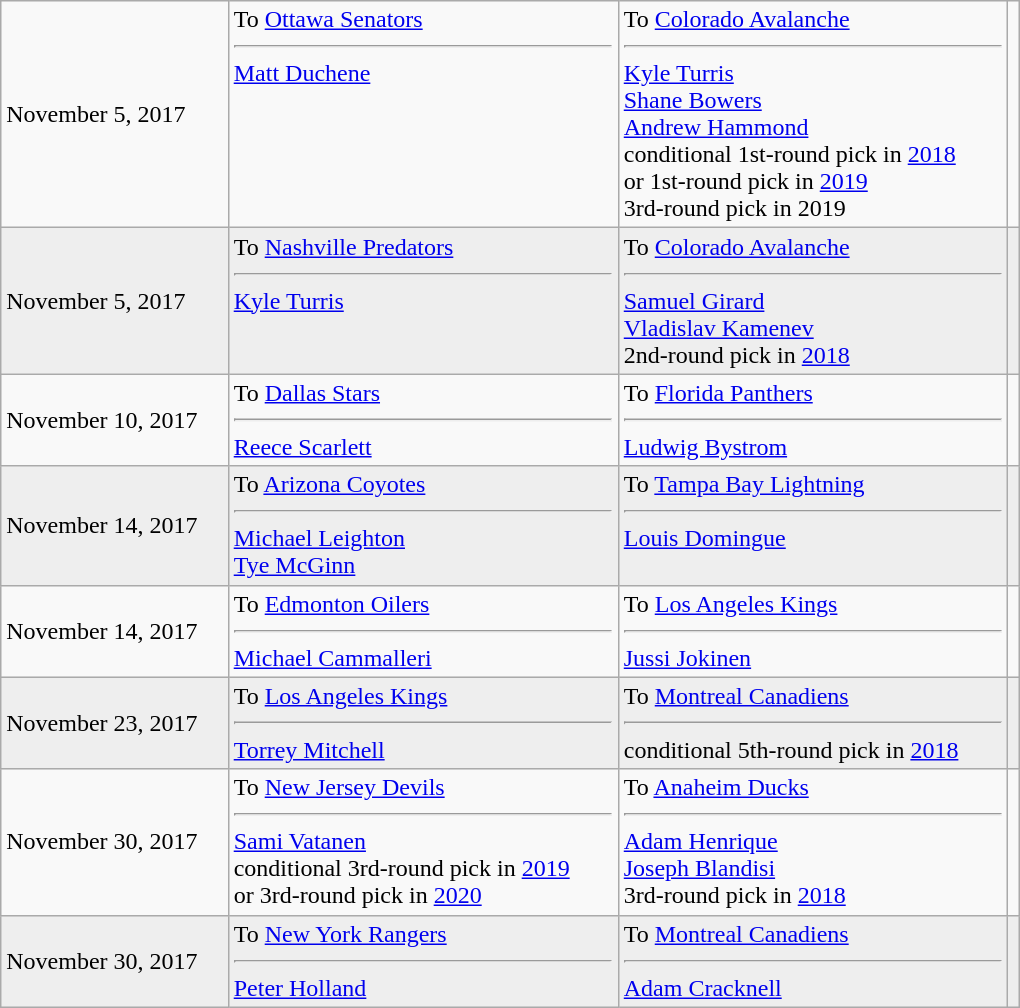<table class="wikitable" style="border:1px solid #999999; width:680px;">
<tr>
<td>November 5, 2017</td>
<td valign="top">To <a href='#'>Ottawa Senators</a><hr><a href='#'>Matt Duchene</a></td>
<td valign="top">To <a href='#'>Colorado Avalanche</a><hr><a href='#'>Kyle Turris</a><br><a href='#'>Shane Bowers</a><br><a href='#'>Andrew Hammond</a><br><span>conditional</span> 1st-round pick in <a href='#'>2018</a><br>or 1st-round pick in <a href='#'>2019</a><br>3rd-round pick in 2019</td>
<td></td>
</tr>
<tr bgcolor="eeeeee">
<td>November 5, 2017</td>
<td valign="top">To <a href='#'>Nashville Predators</a><hr><a href='#'>Kyle Turris</a></td>
<td valign="top">To <a href='#'>Colorado Avalanche</a><hr><a href='#'>Samuel Girard</a><br><a href='#'>Vladislav Kamenev</a><br>2nd-round pick in <a href='#'>2018</a></td>
<td></td>
</tr>
<tr>
<td>November 10, 2017</td>
<td valign="top">To <a href='#'>Dallas Stars</a><hr><a href='#'>Reece Scarlett</a></td>
<td valign="top">To <a href='#'>Florida Panthers</a><hr><a href='#'>Ludwig Bystrom</a></td>
<td></td>
</tr>
<tr bgcolor="eeeeee">
<td>November 14, 2017</td>
<td valign="top">To <a href='#'>Arizona Coyotes</a><hr><a href='#'>Michael Leighton</a><br><a href='#'>Tye McGinn</a></td>
<td valign="top">To <a href='#'>Tampa Bay Lightning</a><hr><a href='#'>Louis Domingue</a></td>
<td></td>
</tr>
<tr>
<td>November 14, 2017</td>
<td valign="top">To <a href='#'>Edmonton Oilers</a><hr><a href='#'>Michael Cammalleri</a></td>
<td valign="top">To <a href='#'>Los Angeles Kings</a><hr><a href='#'>Jussi Jokinen</a></td>
<td></td>
</tr>
<tr bgcolor="eeeeee">
<td>November 23, 2017</td>
<td valign="top">To <a href='#'>Los Angeles Kings</a><hr><a href='#'>Torrey Mitchell</a></td>
<td valign="top">To <a href='#'>Montreal Canadiens</a><hr><span>conditional</span> 5th-round pick in <a href='#'>2018</a></td>
<td></td>
</tr>
<tr>
<td>November 30, 2017</td>
<td valign="top">To <a href='#'>New Jersey Devils</a><hr><a href='#'>Sami Vatanen</a><br><span>conditional</span> 3rd-round pick in <a href='#'>2019</a><br>or 3rd-round pick in <a href='#'>2020</a></td>
<td valign="top">To <a href='#'>Anaheim Ducks</a><hr><a href='#'>Adam Henrique</a><br><a href='#'>Joseph Blandisi</a><br>3rd-round pick in <a href='#'>2018</a></td>
<td></td>
</tr>
<tr bgcolor="eeeeee">
<td>November 30, 2017</td>
<td valign="top">To <a href='#'>New York Rangers</a><hr><a href='#'>Peter Holland</a></td>
<td valign="top">To <a href='#'>Montreal Canadiens</a><hr><a href='#'>Adam Cracknell</a></td>
<td></td>
</tr>
</table>
